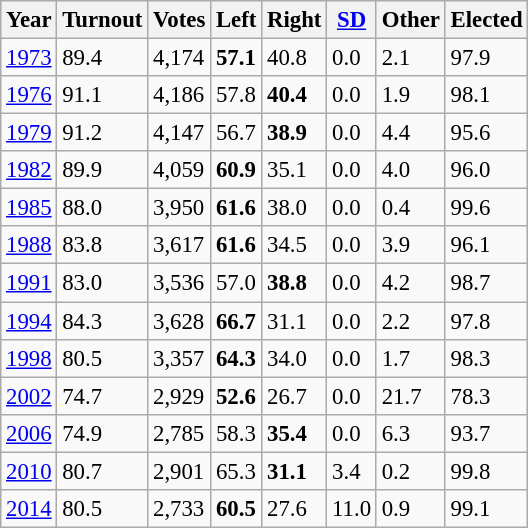<table class="wikitable sortable" style="font-size: 95%;">
<tr>
<th>Year</th>
<th>Turnout</th>
<th>Votes</th>
<th>Left</th>
<th>Right</th>
<th><a href='#'>SD</a></th>
<th>Other</th>
<th>Elected</th>
</tr>
<tr>
<td><a href='#'>1973</a></td>
<td>89.4</td>
<td>4,174</td>
<td><strong>57.1</strong></td>
<td>40.8</td>
<td>0.0</td>
<td>2.1</td>
<td>97.9</td>
</tr>
<tr>
<td><a href='#'>1976</a></td>
<td>91.1</td>
<td>4,186</td>
<td>57.8</td>
<td><strong>40.4</strong></td>
<td>0.0</td>
<td>1.9</td>
<td>98.1</td>
</tr>
<tr>
<td><a href='#'>1979</a></td>
<td>91.2</td>
<td>4,147</td>
<td>56.7</td>
<td><strong>38.9</strong></td>
<td>0.0</td>
<td>4.4</td>
<td>95.6</td>
</tr>
<tr>
<td><a href='#'>1982</a></td>
<td>89.9</td>
<td>4,059</td>
<td><strong>60.9</strong></td>
<td>35.1</td>
<td>0.0</td>
<td>4.0</td>
<td>96.0</td>
</tr>
<tr>
<td><a href='#'>1985</a></td>
<td>88.0</td>
<td>3,950</td>
<td><strong>61.6</strong></td>
<td>38.0</td>
<td>0.0</td>
<td>0.4</td>
<td>99.6</td>
</tr>
<tr>
<td><a href='#'>1988</a></td>
<td>83.8</td>
<td>3,617</td>
<td><strong>61.6</strong></td>
<td>34.5</td>
<td>0.0</td>
<td>3.9</td>
<td>96.1</td>
</tr>
<tr>
<td><a href='#'>1991</a></td>
<td>83.0</td>
<td>3,536</td>
<td>57.0</td>
<td><strong>38.8</strong></td>
<td>0.0</td>
<td>4.2</td>
<td>98.7</td>
</tr>
<tr>
<td><a href='#'>1994</a></td>
<td>84.3</td>
<td>3,628</td>
<td><strong>66.7</strong></td>
<td>31.1</td>
<td>0.0</td>
<td>2.2</td>
<td>97.8</td>
</tr>
<tr>
<td><a href='#'>1998</a></td>
<td>80.5</td>
<td>3,357</td>
<td><strong>64.3</strong></td>
<td>34.0</td>
<td>0.0</td>
<td>1.7</td>
<td>98.3</td>
</tr>
<tr>
<td><a href='#'>2002</a></td>
<td>74.7</td>
<td>2,929</td>
<td><strong>52.6</strong></td>
<td>26.7</td>
<td>0.0</td>
<td>21.7</td>
<td>78.3</td>
</tr>
<tr>
<td><a href='#'>2006</a></td>
<td>74.9</td>
<td>2,785</td>
<td>58.3</td>
<td><strong>35.4</strong></td>
<td>0.0</td>
<td>6.3</td>
<td>93.7</td>
</tr>
<tr>
<td><a href='#'>2010</a></td>
<td>80.7</td>
<td>2,901</td>
<td>65.3</td>
<td><strong>31.1</strong></td>
<td>3.4</td>
<td>0.2</td>
<td>99.8</td>
</tr>
<tr>
<td><a href='#'>2014</a></td>
<td>80.5</td>
<td>2,733</td>
<td><strong>60.5</strong></td>
<td>27.6</td>
<td>11.0</td>
<td>0.9</td>
<td>99.1</td>
</tr>
</table>
